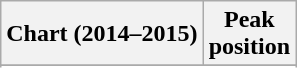<table class="wikitable sortable">
<tr>
<th>Chart (2014–2015)</th>
<th>Peak<br>position</th>
</tr>
<tr>
</tr>
<tr>
</tr>
<tr>
</tr>
<tr>
</tr>
<tr>
</tr>
</table>
